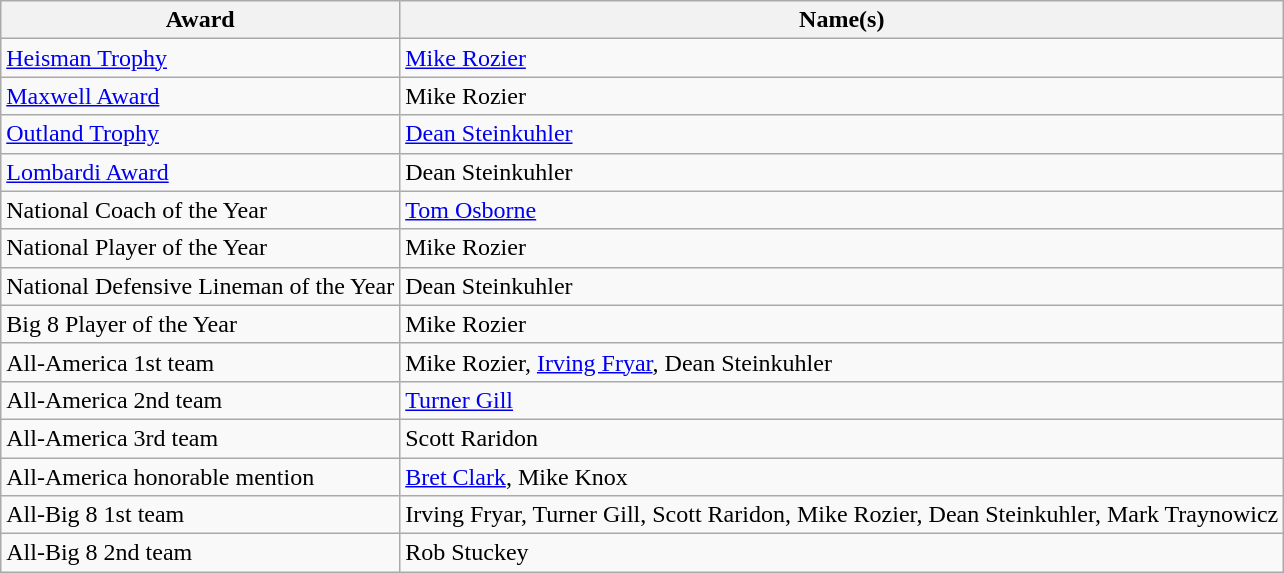<table class="wikitable">
<tr>
<th>Award</th>
<th>Name(s)</th>
</tr>
<tr>
<td><a href='#'>Heisman Trophy</a></td>
<td><a href='#'>Mike Rozier</a></td>
</tr>
<tr>
<td><a href='#'>Maxwell Award</a></td>
<td>Mike Rozier</td>
</tr>
<tr>
<td><a href='#'>Outland Trophy</a></td>
<td><a href='#'>Dean Steinkuhler</a></td>
</tr>
<tr>
<td><a href='#'>Lombardi Award</a></td>
<td>Dean Steinkuhler</td>
</tr>
<tr>
<td>National Coach of the Year</td>
<td><a href='#'>Tom Osborne</a></td>
</tr>
<tr>
<td>National Player of the Year</td>
<td>Mike Rozier</td>
</tr>
<tr>
<td>National Defensive Lineman of the Year</td>
<td>Dean Steinkuhler</td>
</tr>
<tr>
<td>Big 8 Player of the Year</td>
<td>Mike Rozier</td>
</tr>
<tr>
<td>All-America 1st team</td>
<td>Mike Rozier, <a href='#'>Irving Fryar</a>, Dean Steinkuhler</td>
</tr>
<tr>
<td>All-America 2nd team</td>
<td><a href='#'>Turner Gill</a></td>
</tr>
<tr>
<td>All-America 3rd team</td>
<td>Scott Raridon</td>
</tr>
<tr>
<td>All-America honorable mention</td>
<td><a href='#'>Bret Clark</a>, Mike Knox</td>
</tr>
<tr>
<td>All-Big 8 1st team</td>
<td>Irving Fryar, Turner Gill, Scott Raridon, Mike Rozier, Dean Steinkuhler, Mark Traynowicz</td>
</tr>
<tr>
<td>All-Big 8 2nd team</td>
<td>Rob Stuckey</td>
</tr>
</table>
